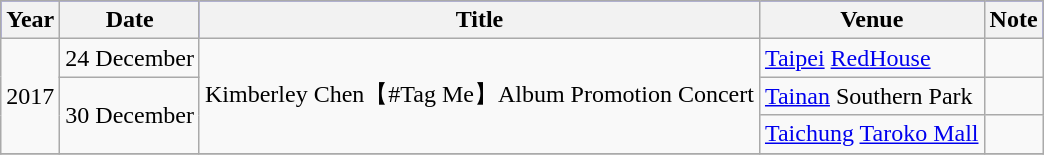<table class="wikitable">
<tr bgcolor="#0000ff">
<th>Year</th>
<th>Date</th>
<th>Title</th>
<th>Venue</th>
<th>Note</th>
</tr>
<tr>
<td rowspan="3">2017</td>
<td>24 December</td>
<td rowspan="3">Kimberley Chen【#Tag Me】Album Promotion Concert</td>
<td><a href='#'>Taipei</a> <a href='#'>RedHouse</a></td>
<td></td>
</tr>
<tr>
<td rowspan="2">30 December</td>
<td><a href='#'>Tainan</a> Southern Park</td>
<td></td>
</tr>
<tr>
<td><a href='#'>Taichung</a> <a href='#'>Taroko Mall</a></td>
<td></td>
</tr>
<tr>
</tr>
</table>
